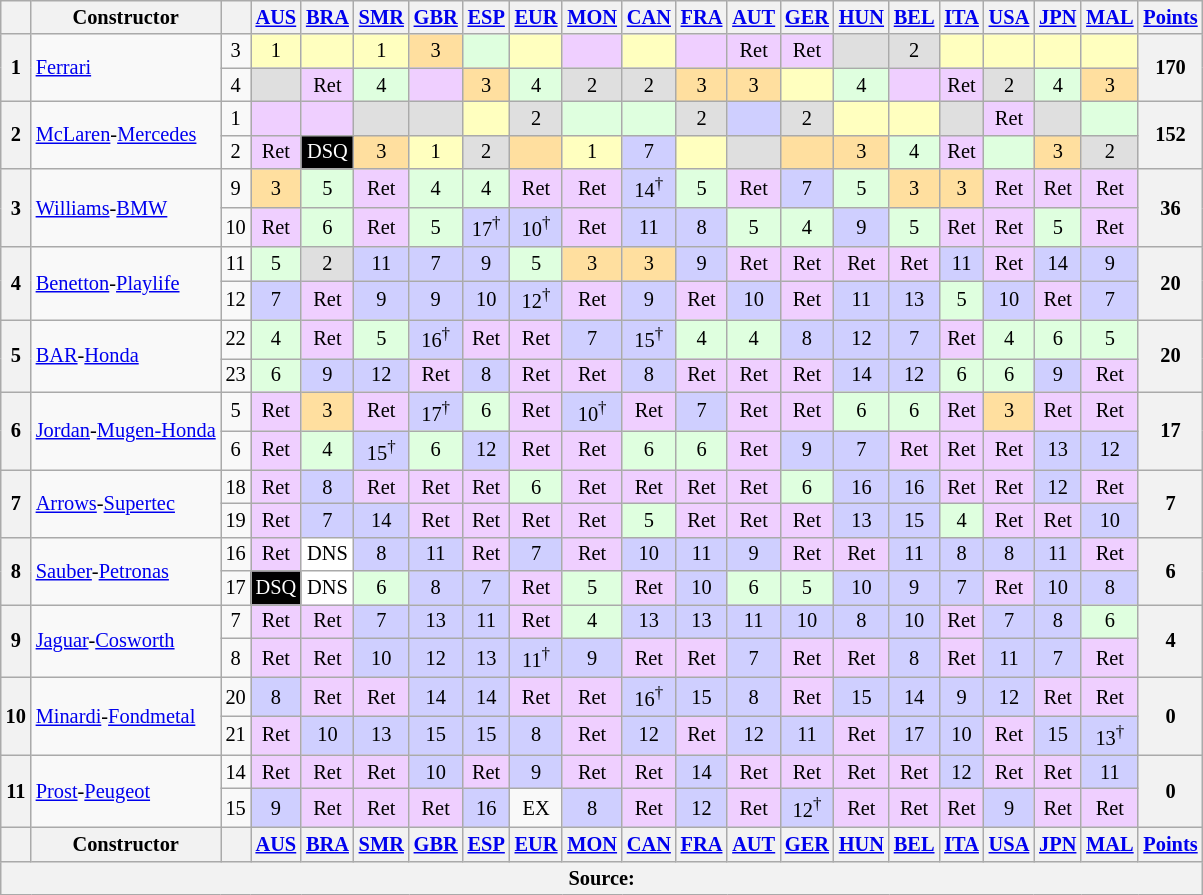<table class="wikitable" style="font-size: 85%; text-align:center;">
<tr valign="top">
<th valign="middle"></th>
<th valign="middle">Constructor</th>
<th valign="middle"></th>
<th><a href='#'>AUS</a><br></th>
<th><a href='#'>BRA</a><br></th>
<th><a href='#'>SMR</a><br></th>
<th><a href='#'>GBR</a><br></th>
<th><a href='#'>ESP</a><br></th>
<th><a href='#'>EUR</a><br></th>
<th><a href='#'>MON</a><br></th>
<th><a href='#'>CAN</a><br></th>
<th><a href='#'>FRA</a><br></th>
<th><a href='#'>AUT</a><br></th>
<th><a href='#'>GER</a><br></th>
<th><a href='#'>HUN</a><br></th>
<th><a href='#'>BEL</a><br></th>
<th><a href='#'>ITA</a><br></th>
<th><a href='#'>USA</a><br></th>
<th><a href='#'>JPN</a><br></th>
<th><a href='#'>MAL</a><br></th>
<th valign="middle"><a href='#'>Points</a></th>
</tr>
<tr>
<th rowspan="2">1</th>
<td rowspan="2" align="left"> <a href='#'>Ferrari</a></td>
<td align="center">3</td>
<td style="background:#ffffbf;">1</td>
<td style="background:#ffffbf;"></td>
<td style="background:#ffffbf;">1</td>
<td style="background:#ffdf9f;">3</td>
<td style="background:#dfffdf;"></td>
<td style="background:#ffffbf;"></td>
<td style="background:#efcfff;"></td>
<td style="background:#ffffbf;"></td>
<td style="background:#efcfff;"></td>
<td style="background:#efcfff;">Ret</td>
<td style="background:#efcfff;">Ret</td>
<td style="background:#dfdfdf;"></td>
<td style="background:#dfdfdf;">2</td>
<td style="background:#ffffbf;"></td>
<td style="background:#ffffbf;"></td>
<td style="background:#ffffbf;"></td>
<td style="background:#ffffbf;"></td>
<th rowspan="2">170</th>
</tr>
<tr>
<td align="center">4</td>
<td style="background:#dfdfdf;"></td>
<td style="background:#efcfff;">Ret</td>
<td style="background:#dfffdf;">4</td>
<td style="background:#efcfff;"></td>
<td style="background:#ffdf9f;">3</td>
<td style="background:#dfffdf;">4</td>
<td style="background:#dfdfdf;">2</td>
<td style="background:#dfdfdf;">2</td>
<td style="background:#ffdf9f;">3</td>
<td style="background:#ffdf9f;">3</td>
<td style="background:#ffffbf;"></td>
<td style="background:#dfffdf;">4</td>
<td style="background:#efcfff;"></td>
<td style="background:#efcfff;">Ret</td>
<td style="background:#dfdfdf;">2</td>
<td style="background:#dfffdf;">4</td>
<td style="background:#ffdf9f;">3</td>
</tr>
<tr>
<th rowspan="2">2</th>
<td rowspan="2" align="left"> <a href='#'>McLaren</a>-<a href='#'>Mercedes</a></td>
<td align="center">1</td>
<td style="background:#efcfff;"></td>
<td style="background:#efcfff;"></td>
<td style="background:#dfdfdf;"></td>
<td style="background:#dfdfdf;"></td>
<td style="background:#ffffbf;"></td>
<td style="background:#dfdfdf;">2</td>
<td style="background:#dfffdf;"></td>
<td style="background:#dfffdf;"></td>
<td style="background:#dfdfdf;">2</td>
<td style="background:#cfcfff;"></td>
<td style="background:#dfdfdf;">2</td>
<td style="background:#ffffbf;"></td>
<td style="background:#ffffbf;"></td>
<td style="background:#dfdfdf;"></td>
<td style="background:#efcfff;">Ret</td>
<td style="background:#dfdfdf;"></td>
<td style="background:#dfffdf;"></td>
<th rowspan="2">152</th>
</tr>
<tr>
<td align="center">2</td>
<td style="background:#efcfff;">Ret</td>
<td style="background:#000000; color:white">DSQ</td>
<td style="background:#ffdf9f;">3</td>
<td style="background:#ffffbf;">1</td>
<td style="background:#dfdfdf;">2</td>
<td style="background:#ffdf9f;"></td>
<td style="background:#ffffbf;">1</td>
<td style="background:#cfcfff;">7</td>
<td style="background:#ffffbf;"></td>
<td style="background:#dfdfdf;"></td>
<td style="background:#ffdf9f;"></td>
<td style="background:#ffdf9f;">3</td>
<td style="background:#dfffdf;">4</td>
<td style="background:#efcfff;">Ret</td>
<td style="background:#dfffdf;"></td>
<td style="background:#ffdf9f;">3</td>
<td style="background:#dfdfdf;">2</td>
</tr>
<tr>
<th rowspan="2">3</th>
<td rowspan="2" align="left"> <a href='#'>Williams</a>-<a href='#'>BMW</a></td>
<td align="center">9</td>
<td style="background:#ffdf9f;">3</td>
<td style="background:#dfffdf;">5</td>
<td style="background:#efcfff;">Ret</td>
<td style="background:#dfffdf;">4</td>
<td style="background:#dfffdf;">4</td>
<td style="background:#efcfff;">Ret</td>
<td style="background:#efcfff;">Ret</td>
<td style="background:#cfcfff;">14<sup>†</sup></td>
<td style="background:#dfffdf;">5</td>
<td style="background:#efcfff;">Ret</td>
<td style="background:#cfcfff;">7</td>
<td style="background:#dfffdf;">5</td>
<td style="background:#ffdf9f;">3</td>
<td style="background:#ffdf9f;">3</td>
<td style="background:#efcfff;">Ret</td>
<td style="background:#efcfff;">Ret</td>
<td style="background:#efcfff;">Ret</td>
<th rowspan="2">36</th>
</tr>
<tr>
<td align="center">10</td>
<td style="background:#efcfff;">Ret</td>
<td style="background:#dfffdf;">6</td>
<td style="background:#efcfff;">Ret</td>
<td style="background:#dfffdf;">5</td>
<td style="background:#cfcfff;">17<sup>†</sup></td>
<td style="background:#cfcfff;">10<sup>†</sup></td>
<td style="background:#efcfff;">Ret</td>
<td style="background:#cfcfff;">11</td>
<td style="background:#cfcfff;">8</td>
<td style="background:#dfffdf;">5</td>
<td style="background:#dfffdf;">4</td>
<td style="background:#cfcfff;">9</td>
<td style="background:#dfffdf;">5</td>
<td style="background:#efcfff;">Ret</td>
<td style="background:#efcfff;">Ret</td>
<td style="background:#dfffdf;">5</td>
<td style="background:#efcfff;">Ret</td>
</tr>
<tr>
<th rowspan="2">4</th>
<td rowspan="2" align="left"> <a href='#'>Benetton</a>-<a href='#'>Playlife</a></td>
<td align="center">11</td>
<td style="background:#dfffdf;">5</td>
<td style="background:#dfdfdf;">2</td>
<td style="background:#cfcfff;">11</td>
<td style="background:#cfcfff;">7</td>
<td style="background:#cfcfff;">9</td>
<td style="background:#dfffdf;">5</td>
<td style="background:#ffdf9f;">3</td>
<td style="background:#ffdf9f;">3</td>
<td style="background:#cfcfff;">9</td>
<td style="background:#efcfff;">Ret</td>
<td style="background:#efcfff;">Ret</td>
<td style="background:#efcfff;">Ret</td>
<td style="background:#efcfff;">Ret</td>
<td style="background:#cfcfff;">11</td>
<td style="background:#efcfff;">Ret</td>
<td style="background:#cfcfff;">14</td>
<td style="background:#cfcfff;">9</td>
<th rowspan="2">20</th>
</tr>
<tr>
<td align="center">12</td>
<td style="background:#cfcfff;">7</td>
<td style="background:#efcfff;">Ret</td>
<td style="background:#cfcfff;">9</td>
<td style="background:#cfcfff;">9</td>
<td style="background:#cfcfff;">10</td>
<td style="background:#cfcfff;">12<sup>†</sup></td>
<td style="background:#efcfff;">Ret</td>
<td style="background:#cfcfff;">9</td>
<td style="background:#efcfff;">Ret</td>
<td style="background:#cfcfff;">10</td>
<td style="background:#efcfff;">Ret</td>
<td style="background:#cfcfff;">11</td>
<td style="background:#cfcfff;">13</td>
<td style="background:#dfffdf;">5</td>
<td style="background:#cfcfff;">10</td>
<td style="background:#efcfff;">Ret</td>
<td style="background:#cfcfff;">7</td>
</tr>
<tr>
<th rowspan="2">5</th>
<td rowspan="2" align="left"> <a href='#'>BAR</a>-<a href='#'>Honda</a></td>
<td align="center">22</td>
<td style="background:#dfffdf;">4</td>
<td style="background:#efcfff;">Ret</td>
<td style="background:#dfffdf;">5</td>
<td style="background:#cfcfff;">16<sup>†</sup></td>
<td style="background:#efcfff;">Ret</td>
<td style="background:#efcfff;">Ret</td>
<td style="background:#cfcfff;">7</td>
<td style="background:#cfcfff;">15<sup>†</sup></td>
<td style="background:#dfffdf;">4</td>
<td style="background:#dfffdf;">4</td>
<td style="background:#cfcfff;">8</td>
<td style="background:#cfcfff;">12</td>
<td style="background:#cfcfff;">7</td>
<td style="background:#efcfff;">Ret</td>
<td style="background:#dfffdf;">4</td>
<td style="background:#dfffdf;">6</td>
<td style="background:#dfffdf;">5</td>
<th rowspan="2">20</th>
</tr>
<tr>
<td align="center">23</td>
<td style="background:#dfffdf;">6</td>
<td style="background:#cfcfff;">9</td>
<td style="background:#cfcfff;">12</td>
<td style="background:#efcfff;">Ret</td>
<td style="background:#cfcfff;">8</td>
<td style="background:#efcfff;">Ret</td>
<td style="background:#efcfff;">Ret</td>
<td style="background:#cfcfff;">8</td>
<td style="background:#efcfff;">Ret</td>
<td style="background:#efcfff;">Ret</td>
<td style="background:#efcfff;">Ret</td>
<td style="background:#cfcfff;">14</td>
<td style="background:#cfcfff;">12</td>
<td style="background:#dfffdf;">6</td>
<td style="background:#dfffdf;">6</td>
<td style="background:#cfcfff;">9</td>
<td style="background:#efcfff;">Ret</td>
</tr>
<tr>
<th rowspan="2">6</th>
<td rowspan="2" align="left" nowrap> <a href='#'>Jordan</a>-<a href='#'>Mugen-Honda</a></td>
<td align="center">5</td>
<td style="background:#efcfff;">Ret</td>
<td style="background:#ffdf9f;">3</td>
<td style="background:#efcfff;">Ret</td>
<td style="background:#cfcfff;">17<sup>†</sup></td>
<td style="background:#dfffdf;">6</td>
<td style="background:#efcfff;">Ret</td>
<td style="background:#cfcfff;">10<sup>†</sup></td>
<td style="background:#efcfff;">Ret</td>
<td style="background:#cfcfff;">7</td>
<td style="background:#efcfff;">Ret</td>
<td style="background:#efcfff;">Ret</td>
<td style="background:#dfffdf;">6</td>
<td style="background:#dfffdf;">6</td>
<td style="background:#efcfff;">Ret</td>
<td style="background:#ffdf9f;">3</td>
<td style="background:#efcfff;">Ret</td>
<td style="background:#efcfff;">Ret</td>
<th rowspan="2">17</th>
</tr>
<tr>
<td align="center">6</td>
<td style="background:#efcfff;">Ret</td>
<td style="background:#dfffdf;">4</td>
<td style="background:#cfcfff;">15<sup>†</sup></td>
<td style="background:#dfffdf;">6</td>
<td style="background:#cfcfff;">12</td>
<td style="background:#efcfff;">Ret</td>
<td style="background:#efcfff;">Ret</td>
<td style="background:#dfffdf;">6</td>
<td style="background:#dfffdf;">6</td>
<td style="background:#efcfff;">Ret</td>
<td style="background:#cfcfff;">9</td>
<td style="background:#cfcfff;">7</td>
<td style="background:#efcfff;">Ret</td>
<td style="background:#efcfff;">Ret</td>
<td style="background:#efcfff;">Ret</td>
<td style="background:#cfcfff;">13</td>
<td style="background:#cfcfff;">12</td>
</tr>
<tr>
<th rowspan="2">7</th>
<td rowspan="2" align="left"> <a href='#'>Arrows</a>-<a href='#'>Supertec</a></td>
<td align="center">18</td>
<td style="background:#efcfff;">Ret</td>
<td style="background:#cfcfff;">8</td>
<td style="background:#efcfff;">Ret</td>
<td style="background:#efcfff;">Ret</td>
<td style="background:#efcfff;">Ret</td>
<td style="background:#dfffdf;">6</td>
<td style="background:#efcfff;">Ret</td>
<td style="background:#efcfff;">Ret</td>
<td style="background:#efcfff;">Ret</td>
<td style="background:#efcfff;">Ret</td>
<td style="background:#dfffdf;">6</td>
<td style="background:#cfcfff;">16</td>
<td style="background:#cfcfff;">16</td>
<td style="background:#efcfff;">Ret</td>
<td style="background:#efcfff;">Ret</td>
<td style="background:#cfcfff;">12</td>
<td style="background:#efcfff;">Ret</td>
<th rowspan="2">7</th>
</tr>
<tr>
<td align="center">19</td>
<td style="background:#efcfff;">Ret</td>
<td style="background:#cfcfff;">7</td>
<td style="background:#cfcfff;">14</td>
<td style="background:#efcfff;">Ret</td>
<td style="background:#efcfff;">Ret</td>
<td style="background:#efcfff;">Ret</td>
<td style="background:#efcfff;">Ret</td>
<td style="background:#dfffdf;">5</td>
<td style="background:#efcfff;">Ret</td>
<td style="background:#efcfff;">Ret</td>
<td style="background:#efcfff;">Ret</td>
<td style="background:#cfcfff;">13</td>
<td style="background:#cfcfff;">15</td>
<td style="background:#dfffdf;">4</td>
<td style="background:#efcfff;">Ret</td>
<td style="background:#efcfff;">Ret</td>
<td style="background:#cfcfff;">10</td>
</tr>
<tr>
<th rowspan="2">8</th>
<td rowspan="2" align="left"> <a href='#'>Sauber</a>-<a href='#'>Petronas</a></td>
<td align="center">16</td>
<td style="background:#efcfff;">Ret</td>
<td style="background:#ffffff;">DNS</td>
<td style="background:#cfcfff;">8</td>
<td style="background:#cfcfff;">11</td>
<td style="background:#efcfff;">Ret</td>
<td style="background:#cfcfff;">7</td>
<td style="background:#efcfff;">Ret</td>
<td style="background:#cfcfff;">10</td>
<td style="background:#cfcfff;">11</td>
<td style="background:#cfcfff;">9</td>
<td style="background:#efcfff;">Ret</td>
<td style="background:#efcfff;">Ret</td>
<td style="background:#cfcfff;">11</td>
<td style="background:#cfcfff;">8</td>
<td style="background:#cfcfff;">8</td>
<td style="background:#cfcfff;">11</td>
<td style="background:#efcfff;">Ret</td>
<th rowspan="2">6</th>
</tr>
<tr>
<td align="center">17</td>
<td style="background:#000000; color:white">DSQ</td>
<td style="background:#ffffff;">DNS</td>
<td style="background:#dfffdf;">6</td>
<td style="background:#cfcfff;">8</td>
<td style="background:#cfcfff;">7</td>
<td style="background:#efcfff;">Ret</td>
<td style="background:#dfffdf;">5</td>
<td style="background:#efcfff;">Ret</td>
<td style="background:#cfcfff;">10</td>
<td style="background:#dfffdf;">6</td>
<td style="background:#dfffdf;">5</td>
<td style="background:#cfcfff;">10</td>
<td style="background:#cfcfff;">9</td>
<td style="background:#cfcfff;">7</td>
<td style="background:#efcfff;">Ret</td>
<td style="background:#cfcfff;">10</td>
<td style="background:#cfcfff;">8</td>
</tr>
<tr>
<th rowspan="2">9</th>
<td rowspan="2" align="left"> <a href='#'>Jaguar</a>-<a href='#'>Cosworth</a></td>
<td align="center">7</td>
<td style="background:#efcfff;">Ret</td>
<td style="background:#efcfff;">Ret</td>
<td style="background:#cfcfff;">7</td>
<td style="background:#cfcfff;">13</td>
<td style="background:#cfcfff;">11</td>
<td style="background:#efcfff;">Ret</td>
<td style="background:#dfffdf;">4</td>
<td style="background:#cfcfff;">13</td>
<td style="background:#cfcfff;">13</td>
<td style="background:#cfcfff;">11</td>
<td style="background:#cfcfff;">10</td>
<td style="background:#cfcfff;">8</td>
<td style="background:#cfcfff;">10</td>
<td style="background:#efcfff;">Ret</td>
<td style="background:#cfcfff;">7</td>
<td style="background:#cfcfff;">8</td>
<td style="background:#dfffdf;">6</td>
<th rowspan="2">4</th>
</tr>
<tr>
<td align="center">8</td>
<td style="background:#efcfff;">Ret</td>
<td style="background:#efcfff;">Ret</td>
<td style="background:#cfcfff;">10</td>
<td style="background:#cfcfff;">12</td>
<td style="background:#cfcfff;">13</td>
<td style="background:#cfcfff;">11<sup>†</sup></td>
<td style="background:#cfcfff;">9</td>
<td style="background:#efcfff;">Ret</td>
<td style="background:#efcfff;">Ret</td>
<td style="background:#cfcfff;">7</td>
<td style="background:#efcfff;">Ret</td>
<td style="background:#efcfff;">Ret</td>
<td style="background:#cfcfff;">8</td>
<td style="background:#efcfff;">Ret</td>
<td style="background:#cfcfff;">11</td>
<td style="background:#cfcfff;">7</td>
<td style="background:#efcfff;">Ret</td>
</tr>
<tr>
<th rowspan="2">10</th>
<td rowspan="2" align="left"> <a href='#'>Minardi</a>-<a href='#'>Fondmetal</a></td>
<td align="center">20</td>
<td style="background:#cfcfff;">8</td>
<td style="background:#efcfff;">Ret</td>
<td style="background:#efcfff;">Ret</td>
<td style="background:#cfcfff;">14</td>
<td style="background:#cfcfff;">14</td>
<td style="background:#efcfff;">Ret</td>
<td style="background:#efcfff;">Ret</td>
<td style="background:#cfcfff;">16<sup>†</sup></td>
<td style="background:#cfcfff;">15</td>
<td style="background:#cfcfff;">8</td>
<td style="background:#efcfff;">Ret</td>
<td style="background:#cfcfff;">15</td>
<td style="background:#cfcfff;">14</td>
<td style="background:#cfcfff;">9</td>
<td style="background:#cfcfff;">12</td>
<td style="background:#efcfff;">Ret</td>
<td style="background:#efcfff;">Ret</td>
<th rowspan="2">0</th>
</tr>
<tr>
<td align="center">21</td>
<td style="background:#efcfff;">Ret</td>
<td style="background:#cfcfff;">10</td>
<td style="background:#cfcfff;">13</td>
<td style="background:#cfcfff;">15</td>
<td style="background:#cfcfff;">15</td>
<td style="background:#cfcfff;">8</td>
<td style="background:#efcfff;">Ret</td>
<td style="background:#cfcfff;">12</td>
<td style="background:#efcfff;">Ret</td>
<td style="background:#cfcfff;">12</td>
<td style="background:#cfcfff;">11</td>
<td style="background:#efcfff;">Ret</td>
<td style="background:#cfcfff;">17</td>
<td style="background:#cfcfff;">10</td>
<td style="background:#efcfff;">Ret</td>
<td style="background:#cfcfff;">15</td>
<td style="background:#cfcfff;">13<sup>†</sup></td>
</tr>
<tr>
<th rowspan="2">11</th>
<td rowspan="2" align="left"> <a href='#'>Prost</a>-<a href='#'>Peugeot</a></td>
<td align="center">14</td>
<td style="background:#efcfff;">Ret</td>
<td style="background:#efcfff;">Ret</td>
<td style="background:#efcfff;">Ret</td>
<td style="background:#cfcfff;">10</td>
<td style="background:#efcfff;">Ret</td>
<td style="background:#cfcfff;">9</td>
<td style="background:#efcfff;">Ret</td>
<td style="background:#efcfff;">Ret</td>
<td style="background:#cfcfff;">14</td>
<td style="background:#efcfff;">Ret</td>
<td style="background:#efcfff;">Ret</td>
<td style="background:#efcfff;">Ret</td>
<td style="background:#efcfff;">Ret</td>
<td style="background:#cfcfff;">12</td>
<td style="background:#efcfff;">Ret</td>
<td style="background:#efcfff;">Ret</td>
<td style="background:#cfcfff;">11</td>
<th rowspan="2">0</th>
</tr>
<tr>
<td align="center">15</td>
<td style="background:#cfcfff;">9</td>
<td style="background:#efcfff;">Ret</td>
<td style="background:#efcfff;">Ret</td>
<td style="background:#efcfff;">Ret</td>
<td style="background:#cfcfff;">16</td>
<td>EX</td>
<td style="background:#cfcfff;">8</td>
<td style="background:#efcfff;">Ret</td>
<td style="background:#cfcfff;">12</td>
<td style="background:#efcfff;">Ret</td>
<td style="background:#cfcfff;">12<sup>†</sup></td>
<td style="background:#efcfff;">Ret</td>
<td style="background:#efcfff;">Ret</td>
<td style="background:#efcfff;">Ret</td>
<td style="background:#cfcfff;">9</td>
<td style="background:#efcfff;">Ret</td>
<td style="background:#efcfff;">Ret</td>
</tr>
<tr valign="top">
<th valign="middle"></th>
<th valign="middle">Constructor</th>
<th valign="middle"></th>
<th><a href='#'>AUS</a><br></th>
<th><a href='#'>BRA</a><br></th>
<th><a href='#'>SMR</a><br></th>
<th><a href='#'>GBR</a><br></th>
<th><a href='#'>ESP</a><br></th>
<th><a href='#'>EUR</a><br></th>
<th><a href='#'>MON</a><br></th>
<th><a href='#'>CAN</a><br></th>
<th><a href='#'>FRA</a><br></th>
<th><a href='#'>AUT</a><br></th>
<th><a href='#'>GER</a><br></th>
<th><a href='#'>HUN</a><br></th>
<th><a href='#'>BEL</a><br></th>
<th><a href='#'>ITA</a><br></th>
<th><a href='#'>USA</a><br></th>
<th><a href='#'>JPN</a><br></th>
<th><a href='#'>MAL</a><br></th>
<th valign="middle"><a href='#'>Points</a></th>
</tr>
<tr>
<th colspan="21">Source:</th>
</tr>
</table>
